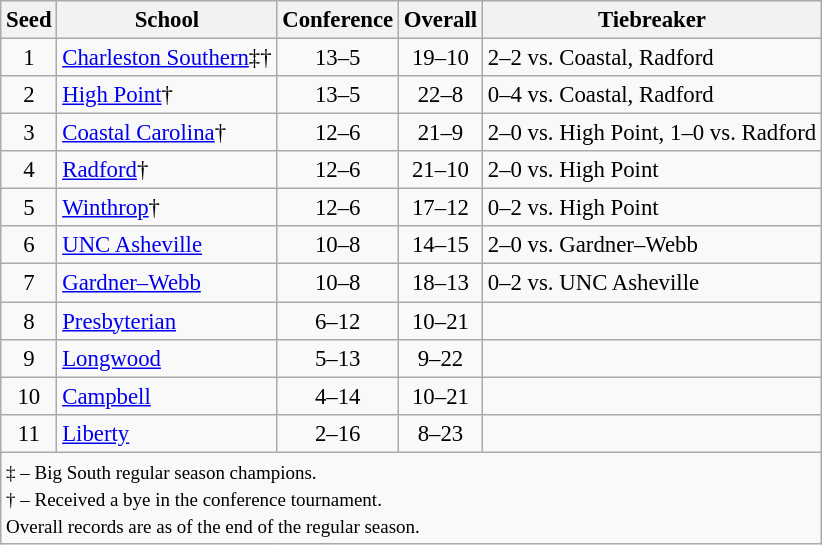<table class="wikitable" style="white-space:nowrap; font-size:95%;text-align:center">
<tr>
<th>Seed</th>
<th>School</th>
<th>Conference</th>
<th>Overall</th>
<th>Tiebreaker</th>
</tr>
<tr>
<td>1</td>
<td align=left><a href='#'>Charleston Southern</a>‡†</td>
<td>13–5</td>
<td>19–10</td>
<td align=left>2–2 vs. Coastal, Radford</td>
</tr>
<tr>
<td>2</td>
<td align=left><a href='#'>High Point</a>†</td>
<td>13–5</td>
<td>22–8</td>
<td align=left>0–4 vs. Coastal, Radford</td>
</tr>
<tr>
<td>3</td>
<td align=left><a href='#'>Coastal Carolina</a>†</td>
<td>12–6</td>
<td>21–9</td>
<td align=left>2–0 vs. High Point, 1–0 vs. Radford</td>
</tr>
<tr>
<td>4</td>
<td align=left><a href='#'>Radford</a>†</td>
<td>12–6</td>
<td>21–10</td>
<td align=left>2–0 vs. High Point</td>
</tr>
<tr>
<td>5</td>
<td align=left><a href='#'>Winthrop</a>†</td>
<td>12–6</td>
<td>17–12</td>
<td align=left>0–2 vs. High Point</td>
</tr>
<tr>
<td>6</td>
<td align=left><a href='#'>UNC Asheville</a></td>
<td>10–8</td>
<td>14–15</td>
<td align=left>2–0 vs. Gardner–Webb</td>
</tr>
<tr>
<td>7</td>
<td align=left><a href='#'>Gardner–Webb</a></td>
<td>10–8</td>
<td>18–13</td>
<td align=left>0–2 vs. UNC Asheville</td>
</tr>
<tr>
<td>8</td>
<td align=left><a href='#'>Presbyterian</a></td>
<td>6–12</td>
<td>10–21</td>
<td></td>
</tr>
<tr>
<td>9</td>
<td align=left><a href='#'>Longwood</a></td>
<td>5–13</td>
<td>9–22</td>
<td></td>
</tr>
<tr>
<td>10</td>
<td align=left><a href='#'>Campbell</a></td>
<td>4–14</td>
<td>10–21</td>
<td></td>
</tr>
<tr>
<td>11</td>
<td align=left><a href='#'>Liberty</a></td>
<td>2–16</td>
<td>8–23</td>
<td></td>
</tr>
<tr>
<td colspan=5 align=left><small>‡ – Big South regular season champions.<br>† – Received a bye in the conference tournament.<br>Overall records are as of the end of the regular season.</small></td>
</tr>
</table>
